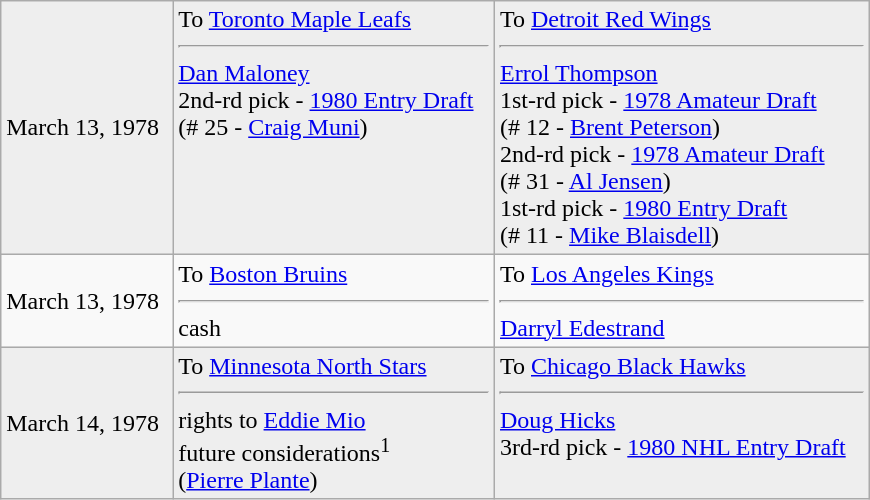<table class="wikitable" style="border:1px solid #999; width:580px;">
<tr style="background:#eee;">
<td>March 13, 1978</td>
<td valign="top">To <a href='#'>Toronto Maple Leafs</a><hr><a href='#'>Dan Maloney</a><br>2nd-rd pick - <a href='#'>1980 Entry Draft</a><br>(# 25 - <a href='#'>Craig Muni</a>)</td>
<td valign="top">To <a href='#'>Detroit Red Wings</a><hr><a href='#'>Errol Thompson</a><br>1st-rd pick - <a href='#'>1978 Amateur Draft</a><br>(# 12 - <a href='#'>Brent Peterson</a>)<br>2nd-rd pick - <a href='#'>1978 Amateur Draft</a><br>(# 31 - <a href='#'>Al Jensen</a>)<br>1st-rd pick - <a href='#'>1980 Entry Draft</a><br>(# 11 - <a href='#'>Mike Blaisdell</a>)</td>
</tr>
<tr>
<td>March 13, 1978</td>
<td valign="top">To <a href='#'>Boston Bruins</a><hr>cash</td>
<td valign="top">To <a href='#'>Los Angeles Kings</a><hr><a href='#'>Darryl Edestrand</a></td>
</tr>
<tr style="background:#eee;">
<td>March 14, 1978</td>
<td valign="top">To <a href='#'>Minnesota North Stars</a><hr>rights to <a href='#'>Eddie Mio</a><br>future considerations<sup>1</sup><br>(<a href='#'>Pierre Plante</a>)</td>
<td valign="top">To <a href='#'>Chicago Black Hawks</a><hr><a href='#'>Doug Hicks</a><br>3rd-rd pick - <a href='#'>1980 NHL Entry Draft</a></td>
</tr>
</table>
